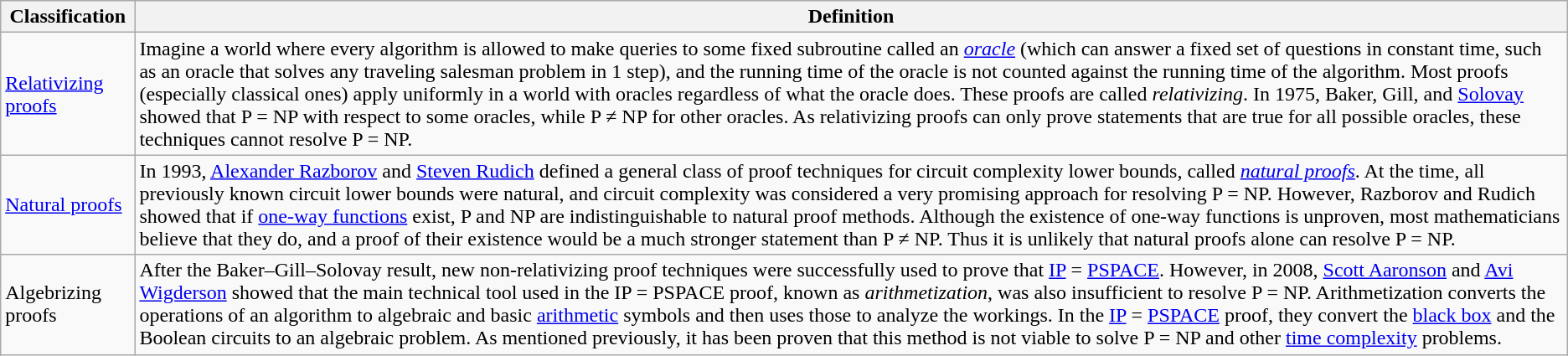<table class="wikitable">
<tr>
<th>Classification</th>
<th>Definition</th>
</tr>
<tr>
<td><a href='#'>Relativizing proofs</a></td>
<td>Imagine a world where every algorithm is allowed to make queries to some fixed subroutine called an <em><a href='#'>oracle</a></em> (which can answer a fixed set of questions in constant time, such as an oracle that solves any traveling salesman problem in 1 step), and the running time of the oracle is not counted against the running time of the algorithm. Most proofs (especially classical ones) apply uniformly in a world with oracles regardless of what the oracle does. These proofs are called <em>relativizing</em>. In 1975, Baker, Gill, and <a href='#'>Solovay</a> showed that P = NP with respect to some oracles, while P ≠ NP for other oracles. As relativizing proofs can only prove statements that are true for all possible oracles, these techniques cannot resolve P = NP.</td>
</tr>
<tr>
<td><a href='#'>Natural proofs</a></td>
<td>In 1993, <a href='#'>Alexander Razborov</a> and <a href='#'>Steven Rudich</a> defined a general class of proof techniques for circuit complexity lower bounds, called <em><a href='#'>natural proofs</a></em>. At the time, all previously known circuit lower bounds were natural, and circuit complexity was considered a very promising approach for resolving P = NP. However, Razborov and Rudich showed that if <a href='#'>one-way functions</a> exist, P and NP are indistinguishable to natural proof methods. Although the existence of one-way functions is unproven, most mathematicians believe that they do, and a proof of their existence would be a much stronger statement than P ≠ NP. Thus it is unlikely that natural proofs alone can resolve P = NP.</td>
</tr>
<tr>
<td>Algebrizing proofs</td>
<td>After the Baker–Gill–Solovay result, new non-relativizing proof techniques were successfully used to prove that <a href='#'>IP</a> = <a href='#'>PSPACE</a>. However, in 2008, <a href='#'>Scott Aaronson</a> and <a href='#'>Avi Wigderson</a> showed that the main technical tool used in the IP = PSPACE proof, known as <em>arithmetization</em>, was also insufficient to resolve P = NP. Arithmetization converts the operations of an algorithm to algebraic and basic <a href='#'>arithmetic</a> symbols and then uses those to analyze the workings. In the  <a href='#'>IP</a> = <a href='#'>PSPACE</a> proof, they convert the <a href='#'>black box</a> and the Boolean circuits to an algebraic problem. As mentioned previously, it has been proven that this method is not viable to solve P = NP and other <a href='#'>time complexity</a> problems.</td>
</tr>
</table>
